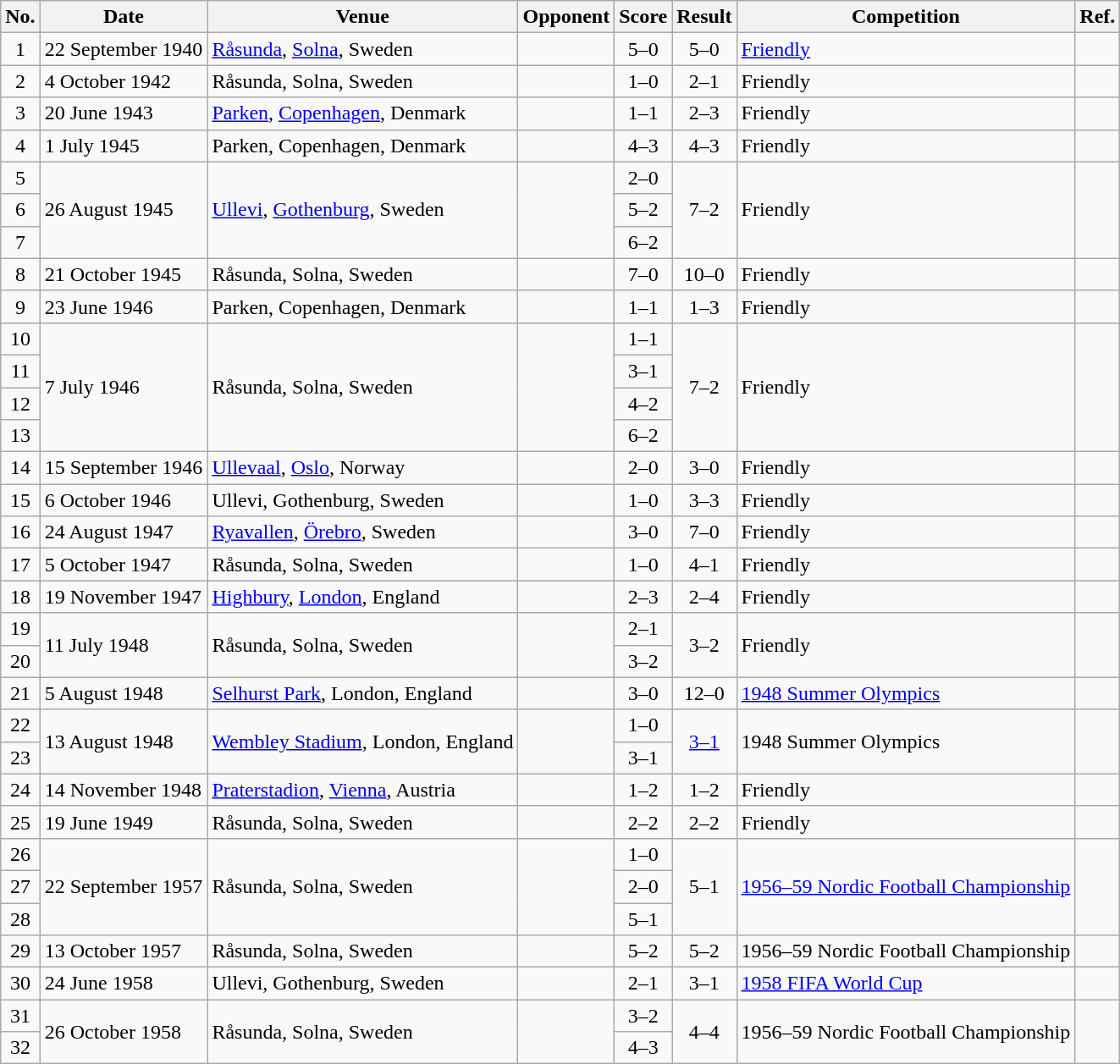<table class="wikitable sortable">
<tr>
<th scope="col">No.</th>
<th scope="col">Date</th>
<th scope="col">Venue</th>
<th scope="col">Opponent</th>
<th scope="col">Score</th>
<th scope="col">Result</th>
<th scope="col">Competition</th>
<th>Ref.</th>
</tr>
<tr>
<td align="center">1</td>
<td>22 September 1940</td>
<td><a href='#'>Råsunda</a>, <a href='#'>Solna</a>, Sweden</td>
<td></td>
<td align="center">5–0</td>
<td align="center">5–0</td>
<td><a href='#'>Friendly</a></td>
<td></td>
</tr>
<tr>
<td align="center">2</td>
<td>4 October 1942</td>
<td>Råsunda, Solna, Sweden</td>
<td></td>
<td align="center">1–0</td>
<td align="center">2–1</td>
<td>Friendly</td>
<td></td>
</tr>
<tr>
<td align="center">3</td>
<td>20 June 1943</td>
<td><a href='#'>Parken</a>, <a href='#'>Copenhagen</a>, Denmark</td>
<td></td>
<td align="center">1–1</td>
<td align="center">2–3</td>
<td>Friendly</td>
<td></td>
</tr>
<tr>
<td align="center">4</td>
<td>1 July 1945</td>
<td>Parken, Copenhagen, Denmark</td>
<td></td>
<td align="center">4–3</td>
<td align="center">4–3</td>
<td>Friendly</td>
<td></td>
</tr>
<tr>
<td align="center">5</td>
<td rowspan="3">26 August 1945</td>
<td rowspan="3"><a href='#'>Ullevi</a>, <a href='#'>Gothenburg</a>, Sweden</td>
<td rowspan="3"></td>
<td align="center">2–0</td>
<td rowspan="3" align="center">7–2</td>
<td rowspan="3">Friendly</td>
<td rowspan="3"></td>
</tr>
<tr>
<td align="center">6</td>
<td align="center">5–2</td>
</tr>
<tr>
<td align="center">7</td>
<td align="center">6–2</td>
</tr>
<tr>
<td align="center">8</td>
<td>21 October 1945</td>
<td>Råsunda, Solna, Sweden</td>
<td></td>
<td align="center">7–0</td>
<td align="center">10–0</td>
<td>Friendly</td>
<td></td>
</tr>
<tr>
<td align="center">9</td>
<td>23 June 1946</td>
<td>Parken, Copenhagen, Denmark</td>
<td></td>
<td align="center">1–1</td>
<td align="center">1–3</td>
<td>Friendly</td>
<td></td>
</tr>
<tr>
<td align="center">10</td>
<td rowspan="4">7 July 1946</td>
<td rowspan="4">Råsunda, Solna, Sweden</td>
<td rowspan="4"></td>
<td align="center">1–1</td>
<td rowspan="4" align="center">7–2</td>
<td rowspan="4">Friendly</td>
<td rowspan="4"></td>
</tr>
<tr>
<td align="center">11</td>
<td align="center">3–1</td>
</tr>
<tr>
<td align="center">12</td>
<td align="center">4–2</td>
</tr>
<tr>
<td align="center">13</td>
<td align="center">6–2</td>
</tr>
<tr>
<td align="center">14</td>
<td>15 September 1946</td>
<td><a href='#'>Ullevaal</a>, <a href='#'>Oslo</a>, Norway</td>
<td></td>
<td align="center">2–0</td>
<td style="text-align:center">3–0</td>
<td>Friendly</td>
<td></td>
</tr>
<tr>
<td align="center">15</td>
<td>6 October 1946</td>
<td>Ullevi, Gothenburg, Sweden</td>
<td></td>
<td align="center">1–0</td>
<td align="center">3–3</td>
<td>Friendly</td>
<td></td>
</tr>
<tr>
<td align="center">16</td>
<td>24 August 1947</td>
<td><a href='#'>Ryavallen</a>, <a href='#'>Örebro</a>, Sweden</td>
<td></td>
<td align="center">3–0</td>
<td align="center">7–0</td>
<td>Friendly</td>
<td></td>
</tr>
<tr>
<td align="center">17</td>
<td>5 October 1947</td>
<td>Råsunda, Solna, Sweden</td>
<td></td>
<td align="center">1–0</td>
<td align="center">4–1</td>
<td>Friendly</td>
<td></td>
</tr>
<tr>
<td align="center">18</td>
<td>19 November 1947</td>
<td><a href='#'>Highbury</a>, <a href='#'>London</a>, England</td>
<td></td>
<td align="center">2–3</td>
<td align="center">2–4</td>
<td>Friendly</td>
<td></td>
</tr>
<tr>
<td align="center">19</td>
<td rowspan="2">11 July 1948</td>
<td rowspan="2">Råsunda, Solna, Sweden</td>
<td rowspan="2"></td>
<td align="center">2–1</td>
<td rowspan="2" align="center">3–2</td>
<td rowspan="2">Friendly</td>
<td rowspan="2"></td>
</tr>
<tr>
<td align="center">20</td>
<td align="center">3–2</td>
</tr>
<tr>
<td align="center">21</td>
<td>5 August 1948</td>
<td><a href='#'>Selhurst Park</a>, London, England</td>
<td></td>
<td align="center">3–0</td>
<td align="center">12–0</td>
<td><a href='#'>1948 Summer Olympics</a></td>
<td></td>
</tr>
<tr>
<td align="center">22</td>
<td rowspan="2">13 August 1948</td>
<td rowspan="2"><a href='#'>Wembley Stadium</a>, London, England</td>
<td rowspan="2"></td>
<td align="center">1–0</td>
<td rowspan="2" style="text-align:center"><a href='#'>3–1</a></td>
<td rowspan="2">1948 Summer Olympics</td>
<td rowspan="2"></td>
</tr>
<tr>
<td align="center">23</td>
<td align="center">3–1</td>
</tr>
<tr>
<td align="center">24</td>
<td>14 November 1948</td>
<td><a href='#'>Praterstadion</a>, <a href='#'>Vienna</a>, Austria</td>
<td></td>
<td align="center">1–2</td>
<td align="center">1–2</td>
<td>Friendly</td>
<td></td>
</tr>
<tr>
<td align="center">25</td>
<td>19 June 1949</td>
<td>Råsunda, Solna, Sweden</td>
<td></td>
<td align="center">2–2</td>
<td align="center">2–2</td>
<td>Friendly</td>
<td></td>
</tr>
<tr>
<td align="center">26</td>
<td rowspan="3">22 September 1957</td>
<td rowspan="3">Råsunda, Solna, Sweden</td>
<td rowspan="3"></td>
<td align="center">1–0</td>
<td rowspan="3" style="text-align:center">5–1</td>
<td rowspan="3"><a href='#'>1956–59 Nordic Football Championship</a></td>
<td rowspan="3"></td>
</tr>
<tr>
<td align="center">27</td>
<td align="center">2–0</td>
</tr>
<tr>
<td align="center">28</td>
<td align="center">5–1</td>
</tr>
<tr>
<td align="center">29</td>
<td>13 October 1957</td>
<td>Råsunda, Solna, Sweden</td>
<td></td>
<td align="center">5–2</td>
<td align="center">5–2</td>
<td>1956–59 Nordic Football Championship</td>
<td></td>
</tr>
<tr>
<td align="center">30</td>
<td>24 June 1958</td>
<td>Ullevi, Gothenburg, Sweden</td>
<td></td>
<td align="center">2–1</td>
<td align="center">3–1</td>
<td><a href='#'>1958 FIFA World Cup</a></td>
<td></td>
</tr>
<tr>
<td align="center">31</td>
<td rowspan="2">26 October 1958</td>
<td rowspan="2">Råsunda, Solna, Sweden</td>
<td rowspan="2"></td>
<td align="center">3–2</td>
<td rowspan="2" style="text-align:center">4–4</td>
<td rowspan="2">1956–59 Nordic Football Championship</td>
<td rowspan="2"></td>
</tr>
<tr>
<td align="center">32</td>
<td align="center">4–3</td>
</tr>
</table>
